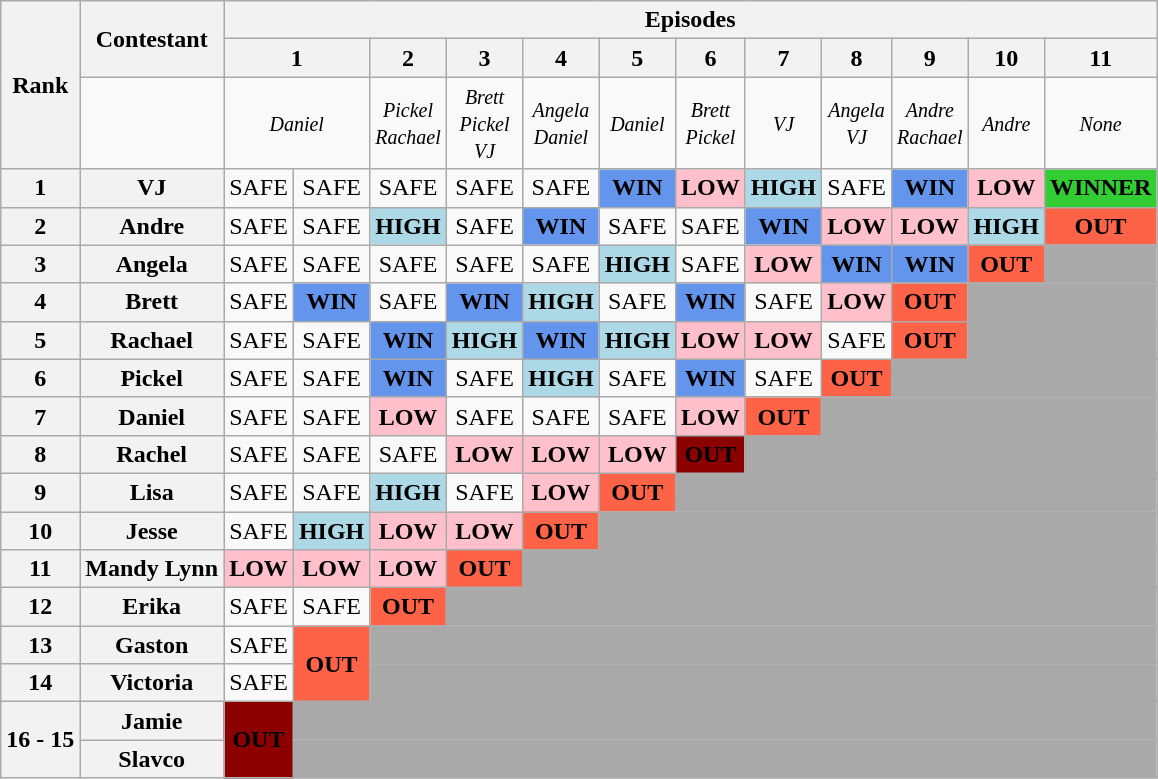<table class="wikitable" style="text-align:center; font-size:100%">
<tr>
<th rowspan=3>Rank</th>
<th rowspan=2>Contestant</th>
<th colspan=12>Episodes</th>
</tr>
<tr>
<th colspan="2">1</th>
<th>2</th>
<th>3</th>
<th>4</th>
<th>5</th>
<th>6</th>
<th>7</th>
<th>8</th>
<th>9</th>
<th>10</th>
<th>11</th>
</tr>
<tr>
<td></td>
<td colspan="2"><small><em>Daniel</em></small></td>
<td><small><em>Pickel<br>Rachael</em></small></td>
<td><small><em>Brett<br>Pickel<br>VJ</em></small></td>
<td><small><em>Angela<br>Daniel</em></small></td>
<td><small><em>Daniel</em></small></td>
<td><small><em>Brett<br>Pickel</em></small></td>
<td><small><em>VJ</em></small></td>
<td><small><em>Angela<br>VJ</em></small></td>
<td><small><em>Andre<br>Rachael</em></small></td>
<td><small><em>Andre</em></small></td>
<td><small><em>None</em></small></td>
</tr>
<tr>
<th>1</th>
<th>VJ</th>
<td>SAFE</td>
<td>SAFE</td>
<td>SAFE</td>
<td>SAFE</td>
<td>SAFE</td>
<td bgcolor="cornflowerblue"><strong>WIN</strong></td>
<td bgcolor="pink"><strong>LOW</strong></td>
<td bgcolor="lightblue"><strong>HIGH</strong></td>
<td>SAFE</td>
<td bgcolor="cornflowerblue"><strong>WIN</strong></td>
<td bgcolor="pink"><strong>LOW</strong></td>
<td bgcolor="limegreen"><strong>WINNER</strong></td>
</tr>
<tr>
<th>2</th>
<th>Andre</th>
<td>SAFE</td>
<td>SAFE</td>
<td bgcolor="lightblue"><strong>HIGH</strong></td>
<td>SAFE</td>
<td bgcolor="cornflowerblue"><strong>WIN</strong></td>
<td>SAFE</td>
<td>SAFE</td>
<td bgcolor="cornflowerblue"><strong>WIN</strong></td>
<td bgcolor="pink"><strong>LOW</strong></td>
<td bgcolor="pink"><strong>LOW</strong></td>
<td bgcolor="lightblue"><strong>HIGH</strong></td>
<td bgcolor="tomato"><strong>OUT</strong></td>
</tr>
<tr>
<th>3</th>
<th>Angela</th>
<td>SAFE</td>
<td>SAFE</td>
<td>SAFE</td>
<td>SAFE</td>
<td>SAFE</td>
<td bgcolor="lightblue"><strong>HIGH</strong></td>
<td>SAFE</td>
<td bgcolor="pink"><strong>LOW</strong></td>
<td bgcolor="cornflowerblue"><strong>WIN</strong></td>
<td bgcolor="cornflowerblue"><strong>WIN</strong></td>
<td bgcolor="tomato"><strong>OUT</strong></td>
<td style="background:darkgrey;"></td>
</tr>
<tr>
<th>4</th>
<th>Brett</th>
<td>SAFE</td>
<td bgcolor="cornflowerblue"><strong>WIN</strong></td>
<td>SAFE</td>
<td bgcolor="cornflowerblue"><strong>WIN</strong></td>
<td bgcolor="lightblue"><strong>HIGH</strong></td>
<td>SAFE</td>
<td bgcolor="cornflowerblue"><strong>WIN</strong></td>
<td>SAFE</td>
<td bgcolor="pink"><strong>LOW</strong></td>
<td bgcolor="tomato"><strong>OUT</strong></td>
<td style="background:darkgrey;" colspan=2></td>
</tr>
<tr>
<th>5</th>
<th>Rachael</th>
<td>SAFE</td>
<td>SAFE</td>
<td bgcolor="cornflowerblue"><strong>WIN</strong></td>
<td bgcolor="lightblue"><strong>HIGH</strong></td>
<td bgcolor="cornflowerblue"><strong>WIN</strong></td>
<td bgcolor="lightblue"><strong>HIGH</strong></td>
<td bgcolor="pink"><strong>LOW</strong></td>
<td bgcolor="pink"><strong>LOW</strong></td>
<td>SAFE</td>
<td bgcolor="tomato"><strong>OUT</strong></td>
<td style="background:darkgrey;"  colspan=2></td>
</tr>
<tr>
<th>6</th>
<th>Pickel</th>
<td>SAFE</td>
<td>SAFE</td>
<td bgcolor="cornflowerblue"><strong>WIN</strong></td>
<td>SAFE</td>
<td bgcolor="lightblue"><strong>HIGH</strong></td>
<td>SAFE</td>
<td bgcolor="cornflowerblue"><strong>WIN</strong></td>
<td>SAFE</td>
<td bgcolor="tomato"><strong>OUT</strong></td>
<td style="background:darkgrey;"  colspan=3></td>
</tr>
<tr>
<th>7</th>
<th>Daniel</th>
<td>SAFE</td>
<td>SAFE</td>
<td bgcolor="pink"><strong>LOW</strong></td>
<td>SAFE</td>
<td>SAFE</td>
<td>SAFE</td>
<td bgcolor="pink"><strong>LOW</strong></td>
<td bgcolor="tomato"><strong>OUT</strong></td>
<td style="background:darkgrey;"  colspan=4></td>
</tr>
<tr>
<th>8</th>
<th>Rachel</th>
<td>SAFE</td>
<td>SAFE</td>
<td>SAFE</td>
<td bgcolor="pink"><strong>LOW</strong></td>
<td bgcolor="pink"><strong>LOW</strong></td>
<td bgcolor="pink"><strong>LOW</strong></td>
<td bgcolor="darkred"><span><strong>OUT</strong></span></td>
<td style="background:darkgrey;"  colspan=5></td>
</tr>
<tr>
<th>9</th>
<th>Lisa</th>
<td>SAFE</td>
<td>SAFE</td>
<td bgcolor="lightblue"><strong>HIGH</strong></td>
<td>SAFE</td>
<td bgcolor="pink"><strong>LOW</strong></td>
<td bgcolor="tomato"><strong>OUT</strong></td>
<td style="background:darkgrey;"  colspan=6></td>
</tr>
<tr>
<th>10</th>
<th>Jesse</th>
<td>SAFE</td>
<td bgcolor="lightblue"><strong>HIGH</strong></td>
<td bgcolor="pink"><strong>LOW</strong></td>
<td bgcolor="pink"><strong>LOW</strong></td>
<td bgcolor="tomato"><strong>OUT</strong></td>
<td style="background:darkgrey;"  colspan=7></td>
</tr>
<tr>
<th>11</th>
<th>Mandy Lynn</th>
<td bgcolor="pink"><strong>LOW</strong></td>
<td bgcolor="pink"><strong>LOW</strong></td>
<td bgcolor="pink"><strong>LOW</strong></td>
<td bgcolor="tomato"><strong>OUT</strong></td>
<td style="background:darkgrey;"  colspan=8></td>
</tr>
<tr>
<th>12</th>
<th>Erika</th>
<td>SAFE</td>
<td>SAFE</td>
<td bgcolor="tomato"><strong>OUT</strong></td>
<td style="background:darkgrey;"  colspan=9></td>
</tr>
<tr>
<th>13</th>
<th>Gaston</th>
<td>SAFE</td>
<td rowspan="2" bgcolor="tomato"><strong>OUT</strong></td>
<td style="background:darkgrey;"  colspan=10></td>
</tr>
<tr>
<th>14</th>
<th>Victoria</th>
<td>SAFE</td>
<td style="background:darkgrey;"  colspan=10></td>
</tr>
<tr>
<th rowspan=2>16 - 15</th>
<th>Jamie</th>
<td rowspan="2" bgcolor="darkred"><span><strong>OUT</strong></span></td>
<td style="background:darkgrey;"  colspan=11></td>
</tr>
<tr>
<th>Slavco</th>
<td style="background:darkgrey;"  colspan=11></td>
</tr>
</table>
